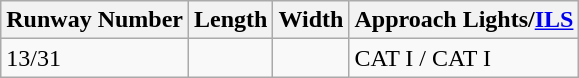<table class="wikitable sortable">
<tr>
<th>Runway Number</th>
<th>Length</th>
<th>Width</th>
<th>Approach Lights/<a href='#'>ILS</a></th>
</tr>
<tr>
<td>13/31</td>
<td></td>
<td></td>
<td>CAT I / CAT I</td>
</tr>
</table>
